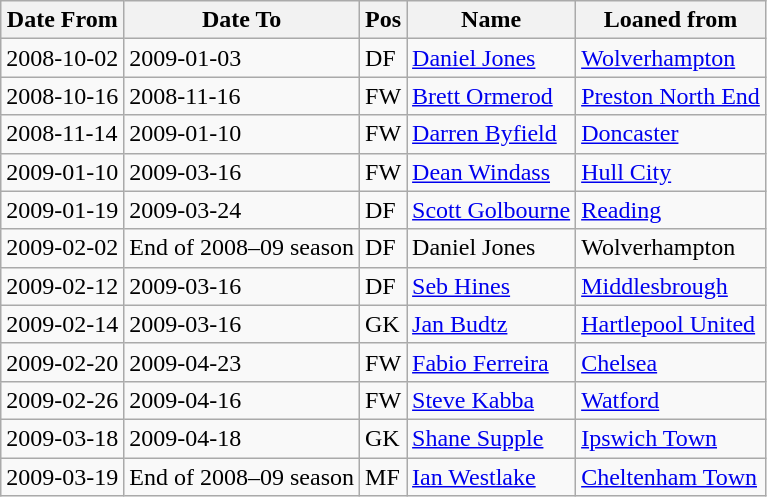<table class="wikitable">
<tr>
<th>Date From</th>
<th>Date To</th>
<th>Pos</th>
<th>Name</th>
<th>Loaned from</th>
</tr>
<tr>
<td>2008-10-02</td>
<td>2009-01-03</td>
<td>DF</td>
<td><a href='#'>Daniel Jones</a></td>
<td><a href='#'>Wolverhampton</a></td>
</tr>
<tr>
<td>2008-10-16</td>
<td>2008-11-16</td>
<td>FW</td>
<td><a href='#'>Brett Ormerod</a></td>
<td><a href='#'>Preston North End</a></td>
</tr>
<tr>
<td>2008-11-14</td>
<td>2009-01-10</td>
<td>FW</td>
<td><a href='#'>Darren Byfield</a></td>
<td><a href='#'>Doncaster</a></td>
</tr>
<tr>
<td>2009-01-10</td>
<td>2009-03-16</td>
<td>FW</td>
<td><a href='#'>Dean Windass</a></td>
<td><a href='#'>Hull City</a></td>
</tr>
<tr>
<td>2009-01-19</td>
<td>2009-03-24</td>
<td>DF</td>
<td><a href='#'>Scott Golbourne</a></td>
<td><a href='#'>Reading</a></td>
</tr>
<tr>
<td>2009-02-02</td>
<td>End of 2008–09 season</td>
<td>DF</td>
<td>Daniel Jones</td>
<td>Wolverhampton</td>
</tr>
<tr>
<td>2009-02-12</td>
<td>2009-03-16</td>
<td>DF</td>
<td><a href='#'>Seb Hines</a></td>
<td><a href='#'>Middlesbrough</a></td>
</tr>
<tr>
<td>2009-02-14</td>
<td>2009-03-16</td>
<td>GK</td>
<td><a href='#'>Jan Budtz</a></td>
<td><a href='#'>Hartlepool United</a></td>
</tr>
<tr>
<td>2009-02-20</td>
<td>2009-04-23</td>
<td>FW</td>
<td><a href='#'>Fabio Ferreira</a></td>
<td><a href='#'>Chelsea</a></td>
</tr>
<tr>
<td>2009-02-26</td>
<td>2009-04-16</td>
<td>FW</td>
<td><a href='#'>Steve Kabba</a></td>
<td><a href='#'>Watford</a></td>
</tr>
<tr>
<td>2009-03-18</td>
<td>2009-04-18</td>
<td>GK</td>
<td><a href='#'>Shane Supple</a></td>
<td><a href='#'>Ipswich Town</a></td>
</tr>
<tr>
<td>2009-03-19</td>
<td>End of 2008–09 season</td>
<td>MF</td>
<td><a href='#'>Ian Westlake</a></td>
<td><a href='#'>Cheltenham Town</a></td>
</tr>
</table>
